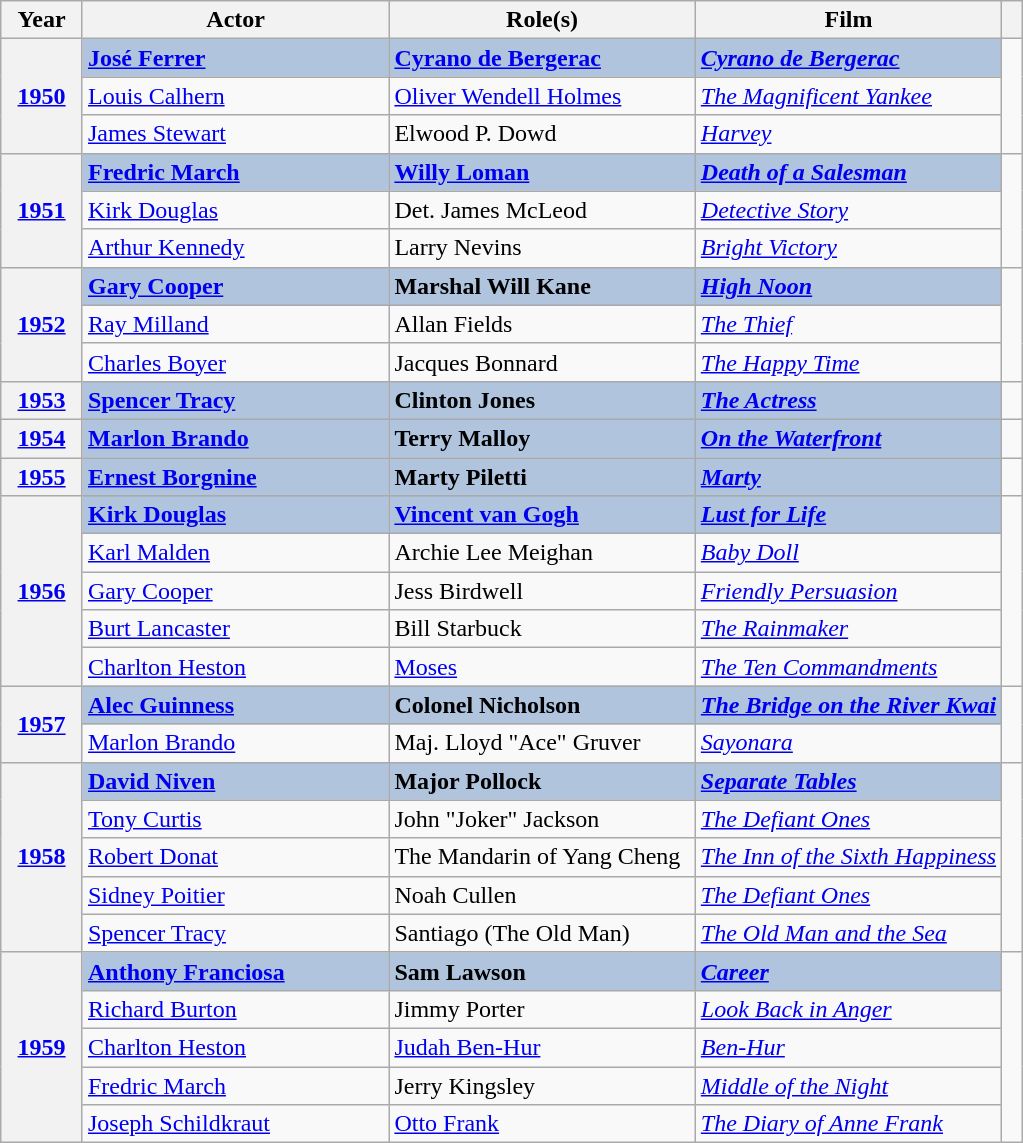<table class="wikitable sortable">
<tr>
<th scope="col" style="width:8%;">Year</th>
<th scope="col" style="width:30%;">Actor</th>
<th scope="col" style="width:30%;">Role(s)</th>
<th scope="col" style="width:30%;">Film</th>
<th scope="col" style="width:2%;" class="unsortable"></th>
</tr>
<tr>
<th rowspan="3" style="text-align:center;"><a href='#'>1950</a></th>
<td style="background:#B0C4DE;"><strong><a href='#'>José Ferrer</a></strong></td>
<td style="background:#B0C4DE;"><strong><a href='#'>Cyrano de Bergerac</a></strong></td>
<td style="background:#B0C4DE;"><strong><em><a href='#'>Cyrano de Bergerac</a></em></strong></td>
<td rowspan=3></td>
</tr>
<tr>
<td><a href='#'>Louis Calhern</a></td>
<td><a href='#'>Oliver Wendell Holmes</a></td>
<td><em><a href='#'>The Magnificent Yankee</a></em></td>
</tr>
<tr>
<td><a href='#'>James Stewart</a></td>
<td>Elwood P. Dowd</td>
<td><em><a href='#'>Harvey</a></em></td>
</tr>
<tr>
<th rowspan="3" style="text-align:center;"><a href='#'>1951</a></th>
<td style="background:#B0C4DE;"><strong><a href='#'>Fredric March</a></strong></td>
<td style="background:#B0C4DE;"><strong><a href='#'>Willy Loman</a></strong></td>
<td style="background:#B0C4DE;"><strong><em><a href='#'>Death of a Salesman</a></em></strong></td>
<td rowspan=3></td>
</tr>
<tr>
<td><a href='#'>Kirk Douglas</a></td>
<td>Det. James McLeod</td>
<td><em><a href='#'>Detective Story</a></em></td>
</tr>
<tr>
<td><a href='#'>Arthur Kennedy</a></td>
<td>Larry Nevins</td>
<td><em><a href='#'>Bright Victory</a></em></td>
</tr>
<tr>
<th rowspan="3" style="text-align:center;"><a href='#'>1952</a></th>
<td style="background:#B0C4DE;"><strong><a href='#'>Gary Cooper</a></strong></td>
<td style="background:#B0C4DE;"><strong>Marshal Will Kane</strong></td>
<td style="background:#B0C4DE;"><strong><em><a href='#'>High Noon</a></em></strong></td>
<td rowspan=3></td>
</tr>
<tr>
<td><a href='#'>Ray Milland</a></td>
<td>Allan Fields</td>
<td><em><a href='#'>The Thief</a></em></td>
</tr>
<tr>
<td><a href='#'>Charles Boyer</a></td>
<td>Jacques Bonnard</td>
<td><em><a href='#'>The Happy Time</a></em></td>
</tr>
<tr>
<th style="text-align:center;"><a href='#'>1953</a></th>
<td style="background:#B0C4DE;"><strong><a href='#'>Spencer Tracy</a></strong></td>
<td style="background:#B0C4DE;"><strong>Clinton Jones</strong></td>
<td style="background:#B0C4DE;"><strong><em><a href='#'>The Actress</a></em></strong></td>
<td></td>
</tr>
<tr>
<th style="text-align:center;"><a href='#'>1954</a></th>
<td style="background:#B0C4DE;"><strong><a href='#'>Marlon Brando</a></strong></td>
<td style="background:#B0C4DE;"><strong>Terry Malloy</strong></td>
<td style="background:#B0C4DE;"><strong><em><a href='#'>On the Waterfront</a></em></strong></td>
<td></td>
</tr>
<tr>
<th style="text-align:center;"><a href='#'>1955</a></th>
<td style="background:#B0C4DE;"><strong><a href='#'>Ernest Borgnine</a></strong></td>
<td style="background:#B0C4DE;"><strong>Marty Piletti</strong></td>
<td style="background:#B0C4DE;"><strong><em><a href='#'>Marty</a></em></strong></td>
<td></td>
</tr>
<tr>
<th rowspan="5" style="text-align:center;"><a href='#'>1956</a></th>
<td style="background:#B0C4DE;"><strong><a href='#'>Kirk Douglas</a></strong></td>
<td style="background:#B0C4DE;"><strong><a href='#'>Vincent van Gogh</a></strong></td>
<td style="background:#B0C4DE;"><strong><em><a href='#'>Lust for Life</a></em></strong></td>
<td rowspan=5></td>
</tr>
<tr>
<td><a href='#'>Karl Malden</a></td>
<td>Archie Lee Meighan</td>
<td><em><a href='#'>Baby Doll</a></em></td>
</tr>
<tr>
<td><a href='#'>Gary Cooper</a></td>
<td>Jess Birdwell</td>
<td><em><a href='#'>Friendly Persuasion</a></em></td>
</tr>
<tr>
<td><a href='#'>Burt Lancaster</a></td>
<td>Bill Starbuck</td>
<td><em><a href='#'>The Rainmaker</a></em></td>
</tr>
<tr>
<td><a href='#'>Charlton Heston</a></td>
<td><a href='#'>Moses</a></td>
<td><em><a href='#'>The Ten Commandments</a></em></td>
</tr>
<tr>
<th rowspan="2" style="text-align:center;"><a href='#'>1957</a></th>
<td style="background:#B0C4DE;"><strong><a href='#'>Alec Guinness</a></strong></td>
<td style="background:#B0C4DE;"><strong>Colonel Nicholson</strong></td>
<td style="background:#B0C4DE;"><strong><em><a href='#'>The Bridge on the River Kwai</a></em></strong></td>
<td rowspan=2></td>
</tr>
<tr>
<td><a href='#'>Marlon Brando</a></td>
<td>Maj. Lloyd "Ace" Gruver</td>
<td><em><a href='#'>Sayonara</a></em></td>
</tr>
<tr>
<th rowspan="5" style="text-align:center;"><a href='#'>1958</a></th>
<td style="background:#B0C4DE;"><strong><a href='#'>David Niven</a></strong></td>
<td style="background:#B0C4DE;"><strong>Major Pollock</strong></td>
<td style="background:#B0C4DE;"><strong><em><a href='#'>Separate Tables</a></em></strong></td>
<td rowspan=5></td>
</tr>
<tr>
<td><a href='#'>Tony Curtis</a></td>
<td>John "Joker" Jackson</td>
<td><em><a href='#'>The Defiant Ones</a></em></td>
</tr>
<tr>
<td><a href='#'>Robert Donat</a></td>
<td>The Mandarin of Yang Cheng</td>
<td><em><a href='#'>The Inn of the Sixth Happiness</a></em></td>
</tr>
<tr>
<td><a href='#'>Sidney Poitier</a></td>
<td>Noah Cullen</td>
<td><em><a href='#'>The Defiant Ones</a></em></td>
</tr>
<tr>
<td><a href='#'>Spencer Tracy</a></td>
<td>Santiago (The Old Man)</td>
<td><em><a href='#'>The Old Man and the Sea</a></em></td>
</tr>
<tr>
<th rowspan="5" style="text-align:center;"><a href='#'>1959</a></th>
<td style="background:#B0C4DE;"><strong><a href='#'>Anthony Franciosa</a></strong></td>
<td style="background:#B0C4DE;"><strong>Sam Lawson</strong></td>
<td style="background:#B0C4DE;"><strong><em><a href='#'>Career</a></em></strong></td>
<td rowspan=5></td>
</tr>
<tr>
<td><a href='#'>Richard Burton</a></td>
<td>Jimmy Porter</td>
<td><em><a href='#'>Look Back in Anger</a></em></td>
</tr>
<tr>
<td><a href='#'>Charlton Heston</a></td>
<td><a href='#'>Judah Ben-Hur</a></td>
<td><em><a href='#'>Ben-Hur</a></em></td>
</tr>
<tr>
<td><a href='#'>Fredric March</a></td>
<td>Jerry Kingsley</td>
<td><em><a href='#'>Middle of the Night</a></em></td>
</tr>
<tr>
<td><a href='#'>Joseph Schildkraut</a></td>
<td><a href='#'>Otto Frank</a></td>
<td><em><a href='#'>The Diary of Anne Frank</a></em></td>
</tr>
</table>
